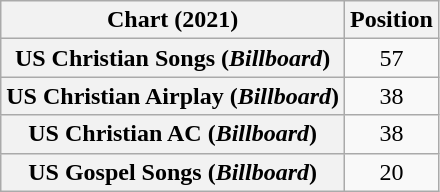<table class="wikitable plainrowheaders" style="text-align:center">
<tr>
<th scope="col">Chart (2021)</th>
<th scope="col">Position</th>
</tr>
<tr>
<th scope="row">US Christian Songs (<em>Billboard</em>)</th>
<td>57</td>
</tr>
<tr>
<th scope="row">US Christian Airplay (<em>Billboard</em>)</th>
<td>38</td>
</tr>
<tr>
<th scope="row">US Christian AC (<em>Billboard</em>)</th>
<td>38</td>
</tr>
<tr>
<th scope="row">US Gospel Songs (<em>Billboard</em>)</th>
<td>20</td>
</tr>
</table>
